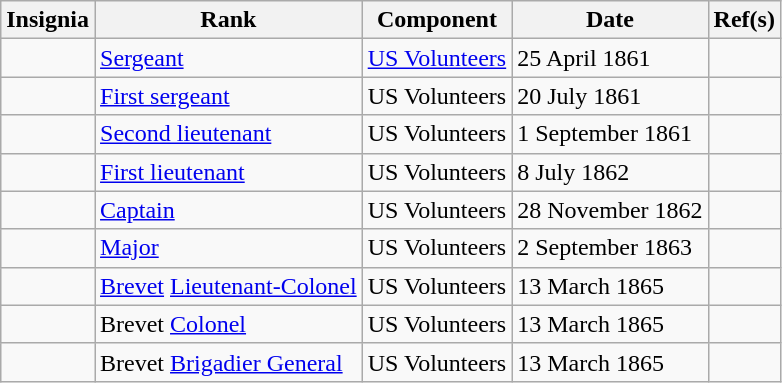<table class="wikitable">
<tr>
<th>Insignia</th>
<th>Rank</th>
<th>Component</th>
<th>Date</th>
<th>Ref(s)</th>
</tr>
<tr>
<td></td>
<td><a href='#'>Sergeant</a></td>
<td><a href='#'>US Volunteers</a></td>
<td>25 April 1861</td>
<td></td>
</tr>
<tr>
<td></td>
<td><a href='#'>First sergeant</a></td>
<td>US Volunteers</td>
<td>20 July 1861</td>
<td></td>
</tr>
<tr>
<td></td>
<td><a href='#'>Second lieutenant</a></td>
<td>US Volunteers</td>
<td>1 September 1861</td>
<td></td>
</tr>
<tr>
<td></td>
<td><a href='#'>First lieutenant</a></td>
<td>US Volunteers</td>
<td>8 July 1862</td>
<td></td>
</tr>
<tr>
<td></td>
<td><a href='#'>Captain</a></td>
<td>US Volunteers</td>
<td>28 November 1862</td>
<td></td>
</tr>
<tr>
<td></td>
<td><a href='#'>Major</a></td>
<td>US Volunteers</td>
<td>2 September 1863</td>
<td></td>
</tr>
<tr>
<td></td>
<td><a href='#'>Brevet</a> <a href='#'>Lieutenant-Colonel</a></td>
<td>US Volunteers</td>
<td>13 March 1865</td>
<td></td>
</tr>
<tr>
<td></td>
<td>Brevet <a href='#'>Colonel</a></td>
<td>US Volunteers</td>
<td>13 March 1865</td>
<td></td>
</tr>
<tr>
<td></td>
<td>Brevet <a href='#'>Brigadier General</a></td>
<td>US Volunteers</td>
<td>13 March 1865</td>
<td></td>
</tr>
</table>
